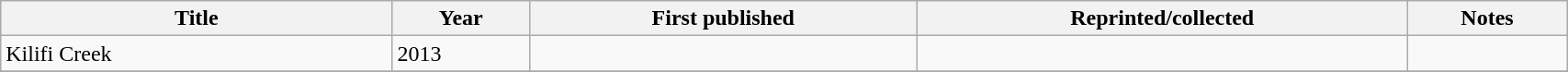<table class='wikitable sortable' width='90%'>
<tr>
<th width=25%>Title</th>
<th>Year</th>
<th>First published</th>
<th>Reprinted/collected</th>
<th>Notes</th>
</tr>
<tr>
<td>Kilifi Creek</td>
<td>2013</td>
<td></td>
<td></td>
<td></td>
</tr>
<tr>
</tr>
</table>
